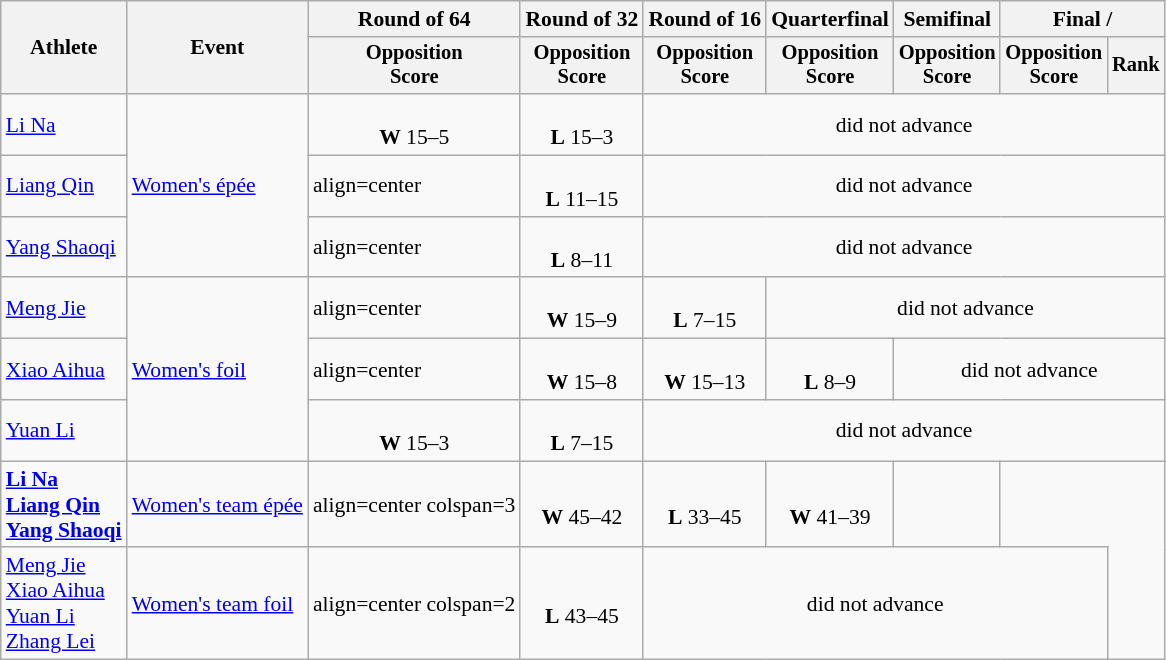<table class="wikitable" style="font-size:90%">
<tr>
<th rowspan="2">Athlete</th>
<th rowspan="2">Event</th>
<th>Round of 64</th>
<th>Round of 32</th>
<th>Round of 16</th>
<th>Quarterfinal</th>
<th>Semifinal</th>
<th colspan=2>Final / </th>
</tr>
<tr style="font-size:95%">
<th>Opposition <br> Score</th>
<th>Opposition <br> Score</th>
<th>Opposition <br> Score</th>
<th>Opposition <br> Score</th>
<th>Opposition <br> Score</th>
<th>Opposition <br> Score</th>
<th>Rank</th>
</tr>
<tr>
<td align=left><a href='#'>Li Na</a></td>
<td align=left rowspan=3><a href='#'>Women's épée</a></td>
<td align=center><br><strong>W</strong> 15–5</td>
<td align=center><br><strong>L</strong> 15–3</td>
<td align=center colspan=5>did not advance</td>
</tr>
<tr>
<td align=left><a href='#'>Liang Qin</a></td>
<td>align=center </td>
<td align=center><br><strong>L</strong> 11–15</td>
<td align=center colspan=5>did not advance</td>
</tr>
<tr>
<td align=left><a href='#'>Yang Shaoqi</a></td>
<td>align=center </td>
<td align=center><br><strong>L</strong> 8–11</td>
<td align=center colspan=5>did not advance</td>
</tr>
<tr>
<td align=left><a href='#'>Meng Jie</a></td>
<td align=left rowspan=3><a href='#'>Women's foil</a></td>
<td>align=center </td>
<td align=center><br><strong>W</strong> 15–9</td>
<td align=center><br><strong>L</strong> 7–15</td>
<td align=center colspan=4>did not advance</td>
</tr>
<tr>
<td align=left><a href='#'>Xiao Aihua</a></td>
<td>align=center </td>
<td align=center><br><strong>W</strong> 15–8</td>
<td align=center><br><strong>W</strong> 15–13</td>
<td align=center><br><strong>L</strong> 8–9</td>
<td align=center colspan=3>did not advance</td>
</tr>
<tr>
<td align=left><a href='#'>Yuan Li</a></td>
<td align=center><br><strong>W</strong> 15–3</td>
<td align=center><br><strong>L</strong> 7–15</td>
<td align=center colspan=5>did not advance</td>
</tr>
<tr>
<td align=left><strong><a href='#'>Li Na</a></strong><br> <strong><a href='#'>Liang Qin</a></strong><br> <strong><a href='#'>Yang Shaoqi</a></strong></td>
<td align=left><a href='#'>Women's team épée</a></td>
<td>align=center colspan=3 </td>
<td align=center><br><strong>W</strong> 45–42</td>
<td align=center><br><strong>L</strong> 33–45</td>
<td align=center><br><strong>W</strong> 41–39</td>
<td align=center></td>
</tr>
<tr>
<td align=left><a href='#'>Meng Jie</a><br> <a href='#'>Xiao Aihua</a><br> <a href='#'>Yuan Li</a><br> <a href='#'>Zhang Lei</a></td>
<td align=left><a href='#'>Women's team foil</a></td>
<td>align=center colspan=2 </td>
<td align=center><br><strong>L</strong> 43–45</td>
<td align=center colspan=4>did not advance</td>
</tr>
</table>
